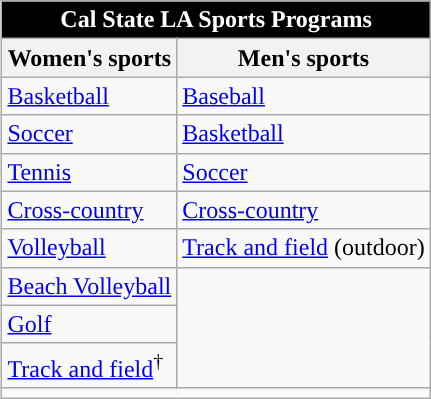<table class="wikitable sortable collapsible collapsed" style="float:right" "text-align:center" class="wikitable sortable">
<tr>
<th colspan=4 style="background:#000000; color:#FFFFFF; ">Cal State LA Sports Programs</th>
</tr>
<tr>
<th>Women's sports</th>
<th>Men's sports</th>
</tr>
<tr>
<td><a href='#'>Basketball</a></td>
<td><a href='#'>Baseball</a></td>
</tr>
<tr>
<td><a href='#'>Soccer</a></td>
<td><a href='#'>Basketball</a></td>
</tr>
<tr>
<td><a href='#'>Tennis</a></td>
<td><a href='#'>Soccer</a></td>
</tr>
<tr>
<td><a href='#'>Cross-country</a></td>
<td><a href='#'>Cross-country</a></td>
</tr>
<tr>
<td><a href='#'>Volleyball</a></td>
<td><a href='#'>Track and field</a> (outdoor)</td>
</tr>
<tr>
<td><a href='#'>Beach Volleyball</a></td>
</tr>
<tr>
<td><a href='#'>Golf</a></td>
</tr>
<tr>
<td><a href='#'>Track and field</a><sup>†</sup></td>
</tr>
<tr>
<td colspan="2"></td>
</tr>
</table>
